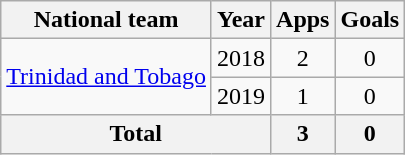<table class="wikitable" style="text-align:center">
<tr>
<th>National team</th>
<th>Year</th>
<th>Apps</th>
<th>Goals</th>
</tr>
<tr>
<td rowspan="2"><a href='#'>Trinidad and Tobago</a></td>
<td>2018</td>
<td>2</td>
<td>0</td>
</tr>
<tr>
<td>2019</td>
<td>1</td>
<td>0</td>
</tr>
<tr>
<th colspan="2">Total</th>
<th>3</th>
<th>0</th>
</tr>
</table>
